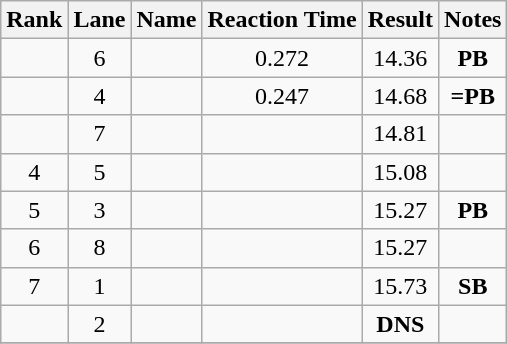<table class="wikitable" style="text-align:center">
<tr>
<th>Rank</th>
<th>Lane</th>
<th>Name</th>
<th>Reaction Time</th>
<th>Result</th>
<th>Notes</th>
</tr>
<tr>
<td></td>
<td>6</td>
<td align="left"></td>
<td>0.272</td>
<td>14.36</td>
<td><strong>PB</strong></td>
</tr>
<tr>
<td></td>
<td>4</td>
<td align="left"></td>
<td>0.247</td>
<td>14.68</td>
<td><strong>=PB</strong></td>
</tr>
<tr>
<td></td>
<td>7</td>
<td align="left"></td>
<td></td>
<td>14.81</td>
<td></td>
</tr>
<tr>
<td>4</td>
<td>5</td>
<td align="left"></td>
<td></td>
<td>15.08</td>
<td></td>
</tr>
<tr>
<td>5</td>
<td>3</td>
<td align="left"></td>
<td></td>
<td>15.27</td>
<td><strong>PB</strong></td>
</tr>
<tr>
<td>6</td>
<td>8</td>
<td align="left"></td>
<td></td>
<td>15.27</td>
<td></td>
</tr>
<tr>
<td>7</td>
<td>1</td>
<td align="left"></td>
<td></td>
<td>15.73</td>
<td><strong>SB</strong></td>
</tr>
<tr>
<td></td>
<td>2</td>
<td align="left"></td>
<td></td>
<td><strong>DNS</strong></td>
<td></td>
</tr>
<tr>
</tr>
</table>
